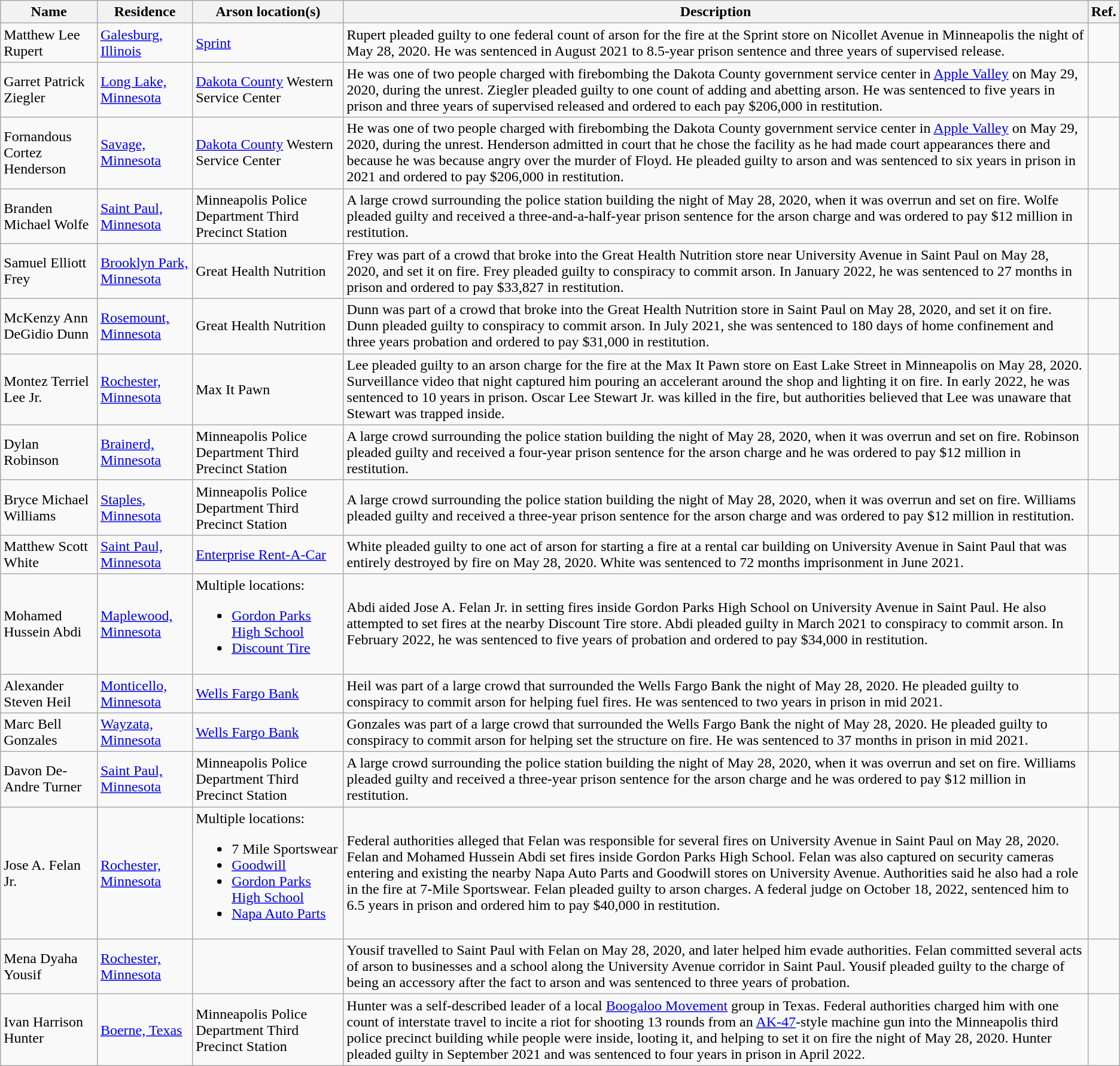<table class="wikitable sortable static-row-numbers static-row-header-text">
<tr>
<th>Name</th>
<th>Residence</th>
<th>Arson location(s)</th>
<th>Description</th>
<th>Ref.</th>
</tr>
<tr>
<td>Matthew Lee Rupert</td>
<td><a href='#'>Galesburg, Illinois</a></td>
<td><a href='#'>Sprint</a></td>
<td>Rupert pleaded guilty to one federal count of arson for the fire at the Sprint store on Nicollet Avenue in Minneapolis the night of May 28, 2020. He was sentenced in August 2021 to 8.5-year prison sentence and three years of supervised release.</td>
<td></td>
</tr>
<tr>
<td>Garret Patrick Ziegler</td>
<td><a href='#'>Long Lake, Minnesota</a></td>
<td><a href='#'>Dakota County</a> Western Service Center</td>
<td>He was one of two people charged with firebombing the Dakota County government service center in <a href='#'>Apple Valley</a> on May 29, 2020, during the unrest. Ziegler pleaded guilty to one count of adding and abetting arson. He was sentenced to five years in prison and three years of supervised released and ordered to each pay $206,000 in restitution.</td>
<td></td>
</tr>
<tr>
<td>Fornandous Cortez Henderson</td>
<td><a href='#'>Savage, Minnesota</a></td>
<td><a href='#'>Dakota County</a> Western Service Center</td>
<td>He was one of two people charged with firebombing the Dakota County government service center in <a href='#'>Apple Valley</a> on May 29, 2020, during the unrest. Henderson admitted in court that he chose the facility as he had made court appearances there and because he was because angry over the murder of Floyd. He pleaded guilty to arson and was sentenced to six years in prison in 2021 and ordered to pay $206,000 in restitution.</td>
<td></td>
</tr>
<tr>
<td>Branden Michael Wolfe</td>
<td><a href='#'>Saint Paul, Minnesota</a></td>
<td>Minneapolis Police Department Third Precinct Station</td>
<td>A large crowd surrounding the police station building the night of May 28, 2020, when it was overrun and set on fire. Wolfe pleaded guilty and received a three-and-a-half-year prison sentence for the arson charge and was ordered to pay $12 million in restitution.</td>
<td></td>
</tr>
<tr>
<td>Samuel Elliott Frey</td>
<td><a href='#'>Brooklyn Park, Minnesota</a></td>
<td>Great Health Nutrition</td>
<td>Frey was part of a crowd that broke into the Great Health Nutrition store near University Avenue in Saint Paul on May 28, 2020, and set it on fire. Frey pleaded guilty to conspiracy to commit arson. In January 2022, he was sentenced to 27 months in prison and ordered to pay $33,827 in restitution.</td>
<td></td>
</tr>
<tr>
<td>McKenzy Ann DeGidio Dunn</td>
<td><a href='#'>Rosemount, Minnesota</a></td>
<td>Great Health Nutrition</td>
<td>Dunn was part of a crowd that broke into the Great Health Nutrition store in Saint Paul on May 28, 2020, and set it on fire. Dunn pleaded guilty to conspiracy to commit arson. In July 2021, she was sentenced to 180 days of home confinement and three years probation and ordered to pay $31,000 in restitution.</td>
<td></td>
</tr>
<tr>
<td>Montez Terriel Lee Jr.</td>
<td><a href='#'>Rochester, Minnesota</a></td>
<td>Max It Pawn</td>
<td>Lee pleaded guilty to an arson charge for the fire at the Max It Pawn store on East Lake Street in Minneapolis on May 28, 2020. Surveillance video that night captured him pouring an accelerant around the shop and lighting it on fire. In early 2022, he was sentenced to 10 years in prison. Oscar Lee Stewart Jr. was killed in the fire, but authorities believed that Lee was unaware that Stewart was trapped inside.</td>
<td></td>
</tr>
<tr>
<td>Dylan Robinson</td>
<td><a href='#'>Brainerd, Minnesota</a></td>
<td>Minneapolis Police Department Third Precinct Station</td>
<td>A large crowd surrounding the police station building the night of May 28, 2020, when it was overrun and set on fire. Robinson pleaded guilty and received a four-year prison sentence for the arson charge and he was ordered to pay $12 million in restitution.</td>
<td></td>
</tr>
<tr>
<td>Bryce Michael Williams</td>
<td><a href='#'>Staples, Minnesota</a></td>
<td>Minneapolis Police Department Third Precinct Station</td>
<td>A large crowd surrounding the police station building the night of May 28, 2020, when it was overrun and set on fire. Williams pleaded guilty and received a three-year prison sentence for the arson charge and was ordered to pay $12 million in restitution.</td>
<td></td>
</tr>
<tr>
<td>Matthew Scott White</td>
<td><a href='#'>Saint Paul, Minnesota</a></td>
<td><a href='#'>Enterprise Rent-A-Car</a></td>
<td>White pleaded guilty to one act of arson for starting a fire at a rental car building on University Avenue in Saint Paul that was entirely destroyed by fire on May 28, 2020. White was sentenced to 72 months imprisonment in June 2021.</td>
<td></td>
</tr>
<tr>
<td>Mohamed Hussein Abdi</td>
<td><a href='#'>Maplewood, Minnesota</a></td>
<td>Multiple locations:<br><ul><li><a href='#'>Gordon Parks High School</a></li><li><a href='#'>Discount Tire</a></li></ul></td>
<td>Abdi aided Jose A. Felan Jr. in setting fires inside Gordon Parks High School on University Avenue in Saint Paul. He also attempted to set fires at the nearby Discount Tire store. Abdi pleaded guilty in March 2021 to conspiracy to commit arson. In February 2022, he was sentenced to five years of probation and ordered to pay $34,000 in restitution.</td>
<td></td>
</tr>
<tr>
<td>Alexander Steven Heil</td>
<td><a href='#'>Monticello, Minnesota</a></td>
<td><a href='#'>Wells Fargo Bank</a></td>
<td>Heil was part of a large crowd that surrounded the Wells Fargo Bank the night of May 28, 2020. He pleaded guilty to conspiracy to commit arson for helping fuel fires. He was sentenced to two years in prison in mid 2021.</td>
<td></td>
</tr>
<tr>
<td>Marc Bell Gonzales</td>
<td><a href='#'>Wayzata, Minnesota</a></td>
<td><a href='#'>Wells Fargo Bank</a></td>
<td>Gonzales was part of a large crowd that surrounded the Wells Fargo Bank the night of May 28, 2020. He pleaded guilty to conspiracy to commit arson for helping set the structure on fire. He was sentenced to 37 months in prison in mid 2021.</td>
<td></td>
</tr>
<tr>
<td>Davon De-Andre Turner</td>
<td><a href='#'>Saint Paul, Minnesota</a></td>
<td>Minneapolis Police Department Third Precinct Station</td>
<td>A large crowd surrounding the police station building the night of May 28, 2020, when it was overrun and set on fire. Williams pleaded guilty and received a three-year prison sentence for the arson charge and he was ordered to pay $12 million in restitution.</td>
<td></td>
</tr>
<tr>
<td>Jose A. Felan Jr.</td>
<td><a href='#'>Rochester, Minnesota</a></td>
<td>Multiple locations:<br><ul><li>7 Mile Sportswear</li><li><a href='#'>Goodwill</a></li><li><a href='#'>Gordon Parks High School</a></li><li><a href='#'>Napa Auto Parts</a></li></ul></td>
<td>Federal authorities alleged that Felan was responsible for several fires on University Avenue in Saint Paul on May 28, 2020. Felan and Mohamed Hussein Abdi set fires inside Gordon Parks High School. Felan was also captured on security cameras entering and existing the nearby Napa Auto Parts and Goodwill stores on University Avenue. Authorities said he also had a role in the fire at 7-Mile Sportswear. Felan pleaded guilty to arson charges. A federal judge on October 18, 2022, sentenced him to 6.5 years in prison and ordered him to pay $40,000 in restitution.</td>
<td></td>
</tr>
<tr>
<td>Mena Dyaha Yousif</td>
<td><a href='#'>Rochester, Minnesota</a></td>
<td></td>
<td>Yousif travelled to Saint Paul with Felan on May 28, 2020, and later helped him evade authorities. Felan committed several acts of arson to businesses and a school along the University Avenue corridor in Saint Paul. Yousif pleaded guilty to the charge of being an accessory after the fact to arson and was sentenced to three years of probation.</td>
<td></td>
</tr>
<tr>
<td>Ivan Harrison Hunter</td>
<td><a href='#'>Boerne, Texas</a></td>
<td>Minneapolis Police Department Third Precinct Station</td>
<td>Hunter was a self-described leader of a local <a href='#'>Boogaloo Movement</a> group in Texas. Federal authorities charged him with one count of interstate travel to incite a riot for shooting 13 rounds from an <a href='#'>AK-47</a>-style machine gun into the Minneapolis third police precinct building while people were inside, looting it, and helping to set it on fire the night of May 28, 2020. Hunter pleaded guilty in September 2021 and was sentenced to four years in prison in April 2022.</td>
<td></td>
</tr>
</table>
